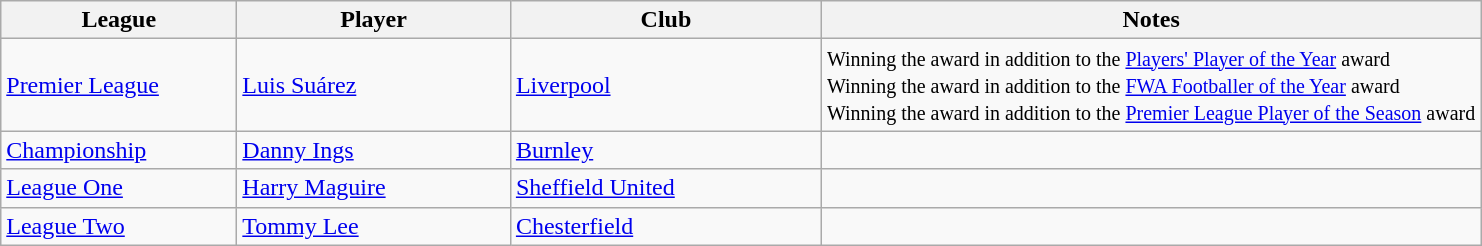<table class="wikitable">
<tr>
<th>League</th>
<th>Player</th>
<th>Club</th>
<th>Notes</th>
</tr>
<tr>
<td width="150px"><a href='#'>Premier League</a></td>
<td width="175px"> <a href='#'>Luis Suárez</a></td>
<td width="200px"><a href='#'>Liverpool</a></td>
<td><small>Winning the award in addition to the <a href='#'>Players' Player of the Year</a> award<br>Winning the award in addition to the <a href='#'>FWA Footballer of the Year</a> award<br>Winning the award in addition to the <a href='#'>Premier League Player of the Season</a> award</small></td>
</tr>
<tr>
<td><a href='#'>Championship</a></td>
<td> <a href='#'>Danny Ings</a></td>
<td><a href='#'>Burnley</a></td>
<td></td>
</tr>
<tr>
<td><a href='#'>League One</a></td>
<td> <a href='#'>Harry Maguire</a></td>
<td><a href='#'>Sheffield United</a></td>
<td></td>
</tr>
<tr>
<td><a href='#'>League Two</a></td>
<td> <a href='#'>Tommy Lee</a></td>
<td><a href='#'>Chesterfield</a></td>
<td></td>
</tr>
</table>
